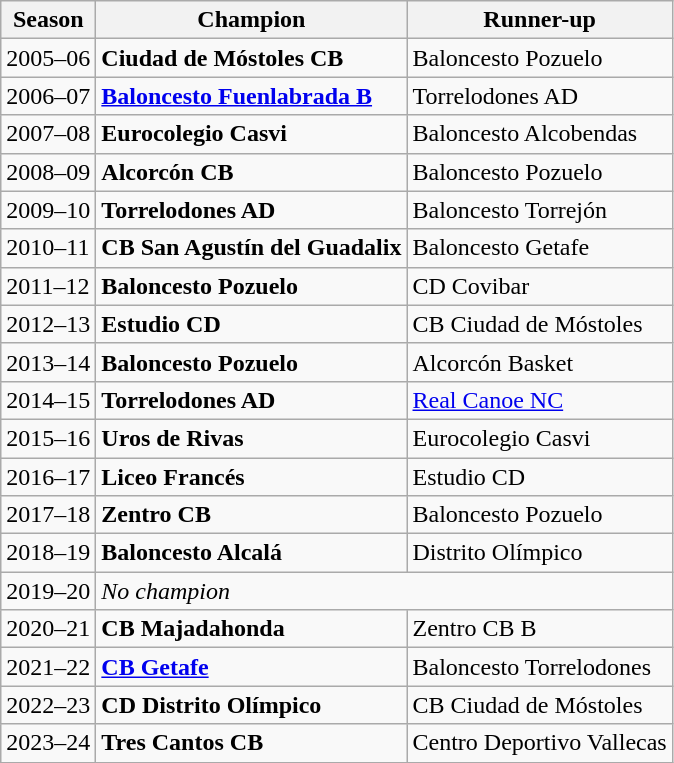<table class="wikitable">
<tr>
<th>Season</th>
<th>Champion</th>
<th>Runner-up</th>
</tr>
<tr>
<td>2005–06</td>
<td><strong>Ciudad de Móstoles CB</strong></td>
<td>Baloncesto Pozuelo</td>
</tr>
<tr>
<td>2006–07</td>
<td><strong><a href='#'>Baloncesto Fuenlabrada B</a></strong></td>
<td>Torrelodones AD</td>
</tr>
<tr>
<td>2007–08</td>
<td><strong>Eurocolegio Casvi</strong></td>
<td>Baloncesto Alcobendas</td>
</tr>
<tr>
<td>2008–09</td>
<td><strong>Alcorcón CB</strong></td>
<td>Baloncesto Pozuelo</td>
</tr>
<tr>
<td>2009–10</td>
<td><strong>Torrelodones AD</strong></td>
<td>Baloncesto Torrejón</td>
</tr>
<tr>
<td>2010–11</td>
<td><strong>CB San Agustín del Guadalix</strong></td>
<td>Baloncesto Getafe</td>
</tr>
<tr>
<td>2011–12</td>
<td><strong>Baloncesto Pozuelo</strong></td>
<td>CD Covibar</td>
</tr>
<tr>
<td>2012–13</td>
<td><strong>Estudio CD</strong></td>
<td>CB Ciudad de Móstoles</td>
</tr>
<tr>
<td>2013–14</td>
<td><strong>Baloncesto Pozuelo</strong></td>
<td>Alcorcón Basket</td>
</tr>
<tr>
<td>2014–15</td>
<td><strong>Torrelodones AD</strong></td>
<td><a href='#'>Real Canoe NC</a></td>
</tr>
<tr>
<td>2015–16</td>
<td><strong>Uros de Rivas</strong></td>
<td>Eurocolegio Casvi</td>
</tr>
<tr>
<td>2016–17</td>
<td><strong>Liceo Francés</strong></td>
<td>Estudio CD</td>
</tr>
<tr>
<td>2017–18</td>
<td><strong>Zentro CB</strong></td>
<td>Baloncesto Pozuelo</td>
</tr>
<tr>
<td>2018–19</td>
<td><strong>Baloncesto Alcalá</strong></td>
<td>Distrito Olímpico</td>
</tr>
<tr>
<td>2019–20</td>
<td colspan="2"><em>No champion</em></td>
</tr>
<tr>
<td>2020–21</td>
<td><strong>CB Majadahonda</strong></td>
<td>Zentro CB B</td>
</tr>
<tr>
<td>2021–22</td>
<td><strong><a href='#'>CB Getafe</a></strong></td>
<td>Baloncesto Torrelodones</td>
</tr>
<tr>
<td>2022–23</td>
<td><strong>CD Distrito Olímpico</strong></td>
<td>CB Ciudad de Móstoles</td>
</tr>
<tr>
<td>2023–24</td>
<td><strong>Tres Cantos CB</strong></td>
<td>Centro Deportivo Vallecas</td>
</tr>
</table>
